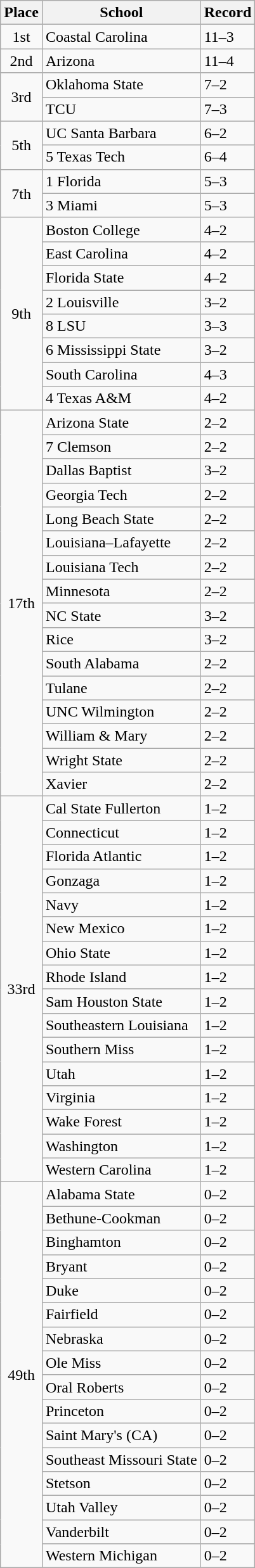<table class="wikitable">
<tr>
<th>Place</th>
<th>School</th>
<th>Record</th>
</tr>
<tr>
<td style="text-align:center;">1st</td>
<td>Coastal Carolina</td>
<td>11–3</td>
</tr>
<tr>
<td style="text-align:center;">2nd</td>
<td>Arizona</td>
<td>11–4</td>
</tr>
<tr>
<td rowspan="2" style="text-align:center;">3rd</td>
<td>Oklahoma State</td>
<td>7–2</td>
</tr>
<tr>
<td>TCU</td>
<td>7–3</td>
</tr>
<tr>
<td rowspan="2" style="text-align:center;">5th</td>
<td>UC Santa Barbara</td>
<td>6–2</td>
</tr>
<tr>
<td> 5 Texas Tech</td>
<td>6–4</td>
</tr>
<tr>
<td rowspan="2" style="text-align:center;">7th</td>
<td> 1 Florida</td>
<td>5–3</td>
</tr>
<tr>
<td> 3 Miami</td>
<td>5–3</td>
</tr>
<tr>
<td rowspan="8" style="text-align:center;">9th </td>
<td>Boston College</td>
<td>4–2</td>
</tr>
<tr>
<td>East Carolina</td>
<td>4–2</td>
</tr>
<tr>
<td>Florida State</td>
<td>4–2</td>
</tr>
<tr>
<td> 2 Louisville</td>
<td>3–2</td>
</tr>
<tr>
<td> 8 LSU</td>
<td>3–3</td>
</tr>
<tr>
<td> 6 Mississippi State</td>
<td>3–2</td>
</tr>
<tr>
<td>South Carolina</td>
<td>4–3</td>
</tr>
<tr>
<td> 4 Texas A&M</td>
<td>4–2</td>
</tr>
<tr>
<td rowspan="16" style="text-align:center;">17th </td>
<td>Arizona State</td>
<td>2–2</td>
</tr>
<tr>
<td> 7 Clemson</td>
<td>2–2</td>
</tr>
<tr>
<td>Dallas Baptist</td>
<td>3–2</td>
</tr>
<tr>
<td>Georgia Tech</td>
<td>2–2</td>
</tr>
<tr>
<td>Long Beach State</td>
<td>2–2</td>
</tr>
<tr>
<td>Louisiana–Lafayette</td>
<td>2–2</td>
</tr>
<tr>
<td>Louisiana Tech</td>
<td>2–2</td>
</tr>
<tr>
<td>Minnesota</td>
<td>2–2</td>
</tr>
<tr>
<td>NC State</td>
<td>3–2</td>
</tr>
<tr>
<td>Rice</td>
<td>3–2</td>
</tr>
<tr>
<td>South Alabama</td>
<td>2–2</td>
</tr>
<tr>
<td>Tulane</td>
<td>2–2</td>
</tr>
<tr>
<td>UNC Wilmington</td>
<td>2–2</td>
</tr>
<tr>
<td>William & Mary</td>
<td>2–2</td>
</tr>
<tr>
<td>Wright State</td>
<td>2–2</td>
</tr>
<tr>
<td>Xavier</td>
<td>2–2</td>
</tr>
<tr>
<td rowspan="16" style="text-align:center;">33rd</td>
<td>Cal State Fullerton</td>
<td>1–2</td>
</tr>
<tr>
<td>Connecticut</td>
<td>1–2</td>
</tr>
<tr>
<td>Florida Atlantic</td>
<td>1–2</td>
</tr>
<tr>
<td>Gonzaga</td>
<td>1–2</td>
</tr>
<tr>
<td>Navy</td>
<td>1–2</td>
</tr>
<tr>
<td>New Mexico</td>
<td>1–2</td>
</tr>
<tr>
<td>Ohio State</td>
<td>1–2</td>
</tr>
<tr>
<td>Rhode Island</td>
<td>1–2</td>
</tr>
<tr>
<td>Sam Houston State</td>
<td>1–2</td>
</tr>
<tr>
<td>Southeastern Louisiana</td>
<td>1–2</td>
</tr>
<tr>
<td>Southern Miss</td>
<td>1–2</td>
</tr>
<tr>
<td>Utah</td>
<td>1–2</td>
</tr>
<tr>
<td>Virginia</td>
<td>1–2</td>
</tr>
<tr>
<td>Wake Forest</td>
<td>1–2</td>
</tr>
<tr>
<td>Washington</td>
<td>1–2</td>
</tr>
<tr>
<td>Western Carolina</td>
<td>1–2</td>
</tr>
<tr>
<td rowspan="16" style="text-align:center;">49th</td>
<td>Alabama State</td>
<td>0–2</td>
</tr>
<tr>
<td>Bethune-Cookman</td>
<td>0–2</td>
</tr>
<tr>
<td>Binghamton</td>
<td>0–2</td>
</tr>
<tr>
<td>Bryant</td>
<td>0–2</td>
</tr>
<tr>
<td>Duke</td>
<td>0–2</td>
</tr>
<tr>
<td>Fairfield</td>
<td>0–2</td>
</tr>
<tr>
<td>Nebraska</td>
<td>0–2</td>
</tr>
<tr>
<td>Ole Miss</td>
<td>0–2</td>
</tr>
<tr>
<td>Oral Roberts</td>
<td>0–2</td>
</tr>
<tr>
<td>Princeton</td>
<td>0–2</td>
</tr>
<tr>
<td>Saint Mary's (CA)</td>
<td>0–2</td>
</tr>
<tr>
<td>Southeast Missouri State</td>
<td>0–2</td>
</tr>
<tr>
<td>Stetson</td>
<td>0–2</td>
</tr>
<tr>
<td>Utah Valley</td>
<td>0–2</td>
</tr>
<tr>
<td>Vanderbilt</td>
<td>0–2</td>
</tr>
<tr>
<td>Western Michigan</td>
<td>0–2</td>
</tr>
</table>
